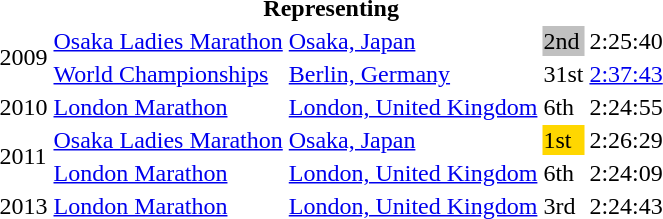<table>
<tr>
<th colspan="5">Representing </th>
</tr>
<tr>
<td rowspan=2>2009</td>
<td><a href='#'>Osaka Ladies Marathon</a></td>
<td><a href='#'>Osaka, Japan</a></td>
<td bgcolor="silver">2nd</td>
<td>2:25:40</td>
</tr>
<tr>
<td><a href='#'>World Championships</a></td>
<td><a href='#'>Berlin, Germany</a></td>
<td>31st</td>
<td><a href='#'>2:37:43</a></td>
</tr>
<tr>
<td>2010</td>
<td><a href='#'>London Marathon</a></td>
<td><a href='#'>London, United Kingdom</a></td>
<td>6th</td>
<td>2:24:55</td>
</tr>
<tr>
<td rowspan=2>2011</td>
<td><a href='#'>Osaka Ladies Marathon</a></td>
<td><a href='#'>Osaka, Japan</a></td>
<td bgcolor="gold">1st</td>
<td>2:26:29</td>
</tr>
<tr>
<td><a href='#'>London Marathon</a></td>
<td><a href='#'>London, United Kingdom</a></td>
<td>6th</td>
<td>2:24:09</td>
</tr>
<tr>
<td>2013</td>
<td><a href='#'>London Marathon</a></td>
<td><a href='#'>London, United Kingdom</a></td>
<td>3rd</td>
<td>2:24:43</td>
</tr>
<tr>
</tr>
</table>
